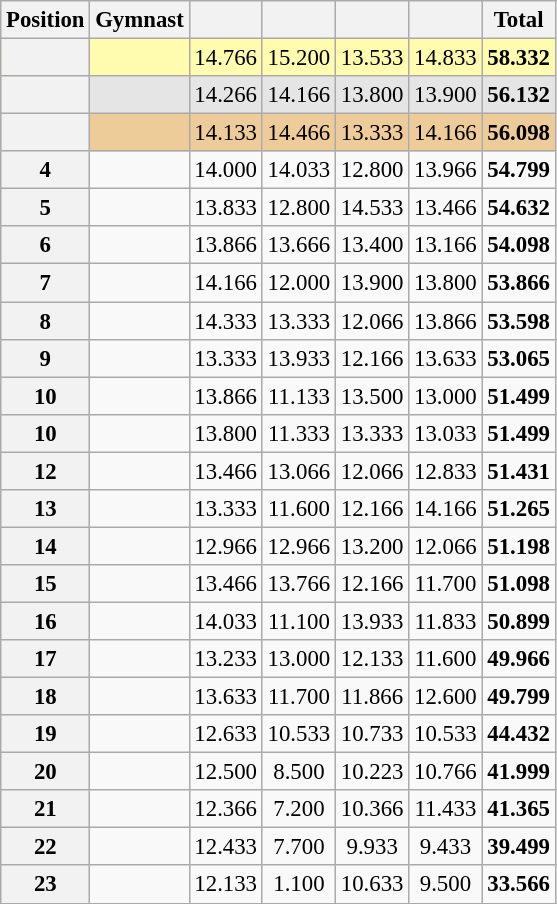<table class="wikitable sortable" style="text-align:center; font-size:95%">
<tr>
<th>Position</th>
<th>Gymnast</th>
<th></th>
<th></th>
<th></th>
<th></th>
<th>Total</th>
</tr>
<tr style="background:#fffcaf;">
<th></th>
<td align=left></td>
<td>14.766</td>
<td>15.200</td>
<td>13.533</td>
<td>14.833</td>
<td><strong>58.332</strong></td>
</tr>
<tr style="background:#e5e5e5;">
<th></th>
<td align=left></td>
<td>14.266</td>
<td>14.166</td>
<td>13.800</td>
<td>13.900</td>
<td><strong>56.132</strong></td>
</tr>
<tr style="background:#ec9;">
<th></th>
<td align=left></td>
<td>14.133</td>
<td>14.466</td>
<td>13.333</td>
<td>14.166</td>
<td><strong>56.098</strong></td>
</tr>
<tr>
<th><strong>4</strong></th>
<td align=left></td>
<td>14.000</td>
<td>14.033</td>
<td>12.800</td>
<td>13.966</td>
<td><strong>54.799</strong></td>
</tr>
<tr>
<th><strong>5</strong></th>
<td align=left></td>
<td>13.833</td>
<td>12.800</td>
<td>14.533</td>
<td>13.466</td>
<td><strong>54.632</strong></td>
</tr>
<tr>
<th><strong>6</strong></th>
<td align=left></td>
<td>13.866</td>
<td>13.666</td>
<td>13.400</td>
<td>13.166</td>
<td><strong>54.098</strong></td>
</tr>
<tr>
<th><strong>7</strong></th>
<td align=left></td>
<td>14.166</td>
<td>12.000</td>
<td>13.900</td>
<td>13.800</td>
<td><strong>53.866</strong></td>
</tr>
<tr>
<th><strong>8</strong></th>
<td align=left></td>
<td>14.333</td>
<td>13.333</td>
<td>12.066</td>
<td>13.866</td>
<td><strong>53.598</strong></td>
</tr>
<tr>
<th><strong>9</strong></th>
<td align=left></td>
<td>13.333</td>
<td>13.933</td>
<td>12.166</td>
<td>13.633</td>
<td><strong>53.065</strong></td>
</tr>
<tr>
<th><strong>10</strong></th>
<td align=left></td>
<td>13.866</td>
<td>11.133</td>
<td>13.500</td>
<td>13.000</td>
<td><strong>51.499</strong></td>
</tr>
<tr>
<th><strong>10</strong></th>
<td align=left></td>
<td>13.800</td>
<td>11.333</td>
<td>13.333</td>
<td>13.033</td>
<td><strong>51.499</strong></td>
</tr>
<tr>
<th><strong>12</strong></th>
<td align=left></td>
<td>13.466</td>
<td>13.066</td>
<td>12.066</td>
<td>12.833</td>
<td><strong>51.431</strong></td>
</tr>
<tr>
<th><strong>13</strong></th>
<td align=left></td>
<td>13.333</td>
<td>11.600</td>
<td>12.166</td>
<td>14.166</td>
<td><strong>51.265</strong></td>
</tr>
<tr>
<th><strong>14</strong></th>
<td align=left></td>
<td>12.966</td>
<td>12.966</td>
<td>13.200</td>
<td>12.066</td>
<td><strong>51.198</strong></td>
</tr>
<tr>
<th><strong>15</strong></th>
<td align=left></td>
<td>13.466</td>
<td>13.766</td>
<td>12.166</td>
<td>11.700</td>
<td><strong>51.098</strong></td>
</tr>
<tr>
<th><strong>16</strong></th>
<td align=left></td>
<td>14.033</td>
<td>11.100</td>
<td>13.933</td>
<td>11.833</td>
<td><strong>50.899</strong></td>
</tr>
<tr>
<th><strong>17</strong></th>
<td align=left></td>
<td>13.233</td>
<td>13.000</td>
<td>12.133</td>
<td>11.600</td>
<td><strong>49.966</strong></td>
</tr>
<tr>
<th><strong>18</strong></th>
<td align=left></td>
<td>13.633</td>
<td>11.700</td>
<td>11.866</td>
<td>12.600</td>
<td><strong>49.799</strong></td>
</tr>
<tr>
<th><strong>19</strong></th>
<td align=left></td>
<td>12.633</td>
<td>10.533</td>
<td>10.733</td>
<td>10.533</td>
<td><strong>44.432</strong></td>
</tr>
<tr>
<th><strong>20</strong></th>
<td align=left></td>
<td>12.500</td>
<td>8.500</td>
<td>10.223</td>
<td>10.766</td>
<td><strong>41.999</strong></td>
</tr>
<tr>
<th><strong>21</strong></th>
<td align=left></td>
<td>12.366</td>
<td>7.200</td>
<td>10.366</td>
<td>11.433</td>
<td><strong>41.365</strong></td>
</tr>
<tr>
<th><strong>22</strong></th>
<td align=left></td>
<td>12.433</td>
<td>7.700</td>
<td>9.933</td>
<td>9.433</td>
<td><strong>39.499</strong></td>
</tr>
<tr>
<th><strong>23</strong></th>
<td align=left></td>
<td>12.133</td>
<td>1.100</td>
<td>10.633</td>
<td>9.500</td>
<td><strong>33.566</strong></td>
</tr>
<tr>
</tr>
</table>
